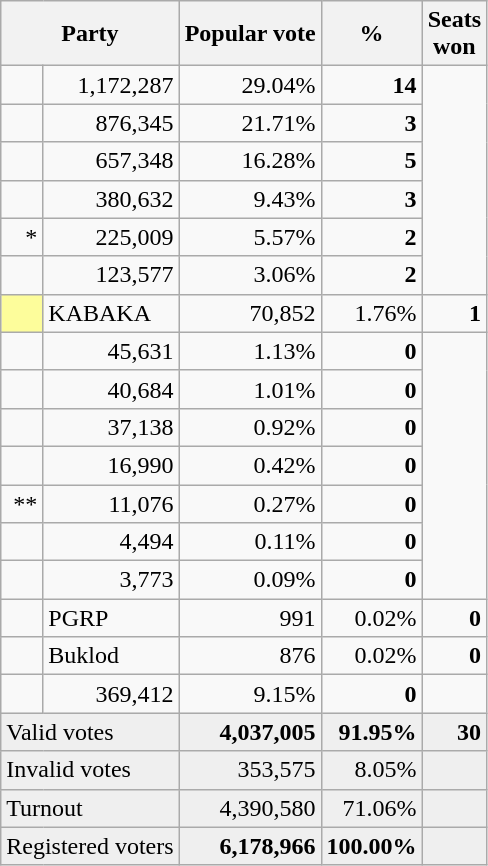<table class=wikitable style="text-align:right">
<tr>
<th colspan=2>Party</th>
<th>Popular vote</th>
<th>%</th>
<th>Seats<br>won</th>
</tr>
<tr>
<td></td>
<td>1,172,287</td>
<td>29.04%</td>
<td><strong>14</strong></td>
</tr>
<tr>
<td></td>
<td>876,345</td>
<td>21.71%</td>
<td><strong>3</strong></td>
</tr>
<tr>
<td></td>
<td>657,348</td>
<td>16.28%</td>
<td><strong>5</strong></td>
</tr>
<tr>
<td></td>
<td>380,632</td>
<td>9.43%</td>
<td><strong>3</strong></td>
</tr>
<tr>
<td>*</td>
<td>225,009</td>
<td>5.57%</td>
<td><strong>2</strong></td>
</tr>
<tr>
<td></td>
<td>123,577</td>
<td>3.06%</td>
<td><strong>2</strong></td>
</tr>
<tr>
<td bgcolor=#FDFD9B></td>
<td align=left>KABAKA</td>
<td>70,852</td>
<td>1.76%</td>
<td><strong>1</strong></td>
</tr>
<tr>
<td></td>
<td>45,631</td>
<td>1.13%</td>
<td><strong>0</strong></td>
</tr>
<tr>
<td></td>
<td>40,684</td>
<td>1.01%</td>
<td><strong>0</strong></td>
</tr>
<tr>
<td></td>
<td>37,138</td>
<td>0.92%</td>
<td><strong>0</strong></td>
</tr>
<tr>
<td></td>
<td>16,990</td>
<td>0.42%</td>
<td><strong>0</strong></td>
</tr>
<tr>
<td>**</td>
<td>11,076</td>
<td>0.27%</td>
<td><strong>0</strong></td>
</tr>
<tr>
<td></td>
<td>4,494</td>
<td>0.11%</td>
<td><strong>0</strong></td>
</tr>
<tr>
<td></td>
<td>3,773</td>
<td>0.09%</td>
<td><strong>0</strong></td>
</tr>
<tr>
<td></td>
<td align=left>PGRP</td>
<td>991</td>
<td>0.02%</td>
<td><strong>0</strong></td>
</tr>
<tr>
<td></td>
<td align=left>Buklod</td>
<td>876</td>
<td>0.02%</td>
<td><strong>0</strong></td>
</tr>
<tr>
<td></td>
<td>369,412</td>
<td>9.15%</td>
<td><strong>0</strong></td>
</tr>
<tr bgcolor=#efefef>
<td align=left colspan=2>Valid votes</td>
<td><strong>4,037,005</strong></td>
<td><strong>91.95%</strong></td>
<td><strong>30</strong></td>
</tr>
<tr bgcolor=#efefef>
<td align=left colspan=2>Invalid votes</td>
<td>353,575</td>
<td>8.05%</td>
<td></td>
</tr>
<tr bgcolor=#efefef>
<td align=left colspan=2>Turnout</td>
<td>4,390,580</td>
<td>71.06%</td>
<td></td>
</tr>
<tr bgcolor=#efefef>
<td align=left colspan=2>Registered voters</td>
<td><strong>6,178,966</strong></td>
<td><strong>100.00%</strong></td>
<td></td>
</tr>
</table>
